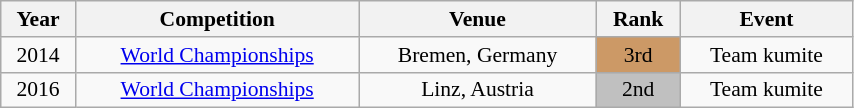<table class="wikitable sortable" width=45% style="font-size:90%; text-align:center;">
<tr>
<th>Year</th>
<th>Competition</th>
<th>Venue</th>
<th>Rank</th>
<th>Event</th>
</tr>
<tr>
<td>2014</td>
<td><a href='#'>World Championships</a></td>
<td>Bremen, Germany</td>
<td bgcolor="cc9966">3rd</td>
<td>Team kumite</td>
</tr>
<tr>
<td>2016</td>
<td><a href='#'>World Championships</a></td>
<td>Linz, Austria</td>
<td bgcolor="silver">2nd</td>
<td>Team kumite</td>
</tr>
</table>
